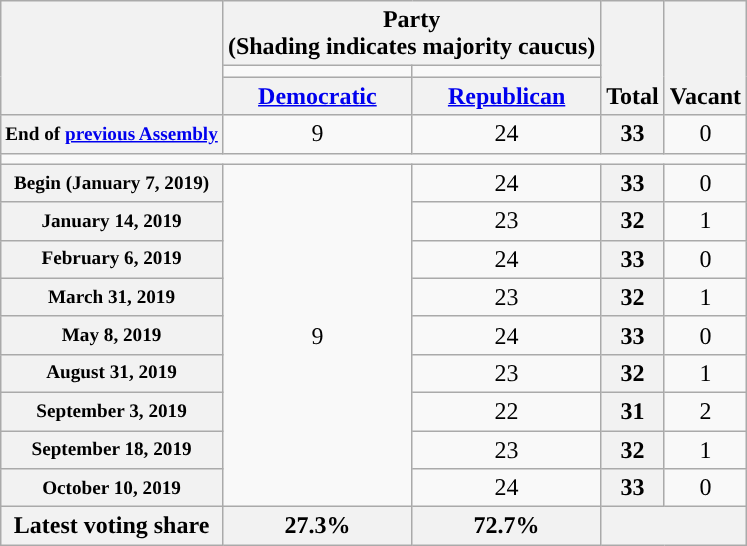<table class=wikitable style="text-align:center">
<tr style="vertical-align:bottom;">
<th rowspan=3></th>
<th colspan="2">Party <div>(Shading indicates majority caucus)</div></th>
<th rowspan=3>Total</th>
<th rowspan=3>Vacant</th>
</tr>
<tr style="height:5px">
<td style="background-color:"></td>
<td style="background-color:"></td>
</tr>
<tr>
<th><a href='#'>Democratic</a></th>
<th><a href='#'>Republican</a></th>
</tr>
<tr>
<th nowrap style="font-size:80%">End of <a href='#'>previous Assembly</a></th>
<td>9</td>
<td>24</td>
<th>33</th>
<td>0</td>
</tr>
<tr>
<td colspan=5></td>
</tr>
<tr>
<th nowrap style="font-size:80%">Begin (January 7, 2019)</th>
<td rowspan="9">9</td>
<td>24</td>
<th>33</th>
<td>0</td>
</tr>
<tr>
<th nowrap style="font-size:80%">January 14, 2019</th>
<td>23</td>
<th>32</th>
<td>1</td>
</tr>
<tr>
<th nowrap style="font-size:80%">February 6, 2019</th>
<td>24</td>
<th>33</th>
<td>0</td>
</tr>
<tr>
<th nowrap style="font-size:80%">March 31, 2019</th>
<td>23</td>
<th>32</th>
<td>1</td>
</tr>
<tr>
<th nowrap style="font-size:80%">May 8, 2019</th>
<td>24</td>
<th>33</th>
<td>0</td>
</tr>
<tr>
<th nowrap style="font-size:80%">August 31, 2019</th>
<td>23</td>
<th>32</th>
<td>1</td>
</tr>
<tr>
<th nowrap="" style="font-size:80%">September 3, 2019</th>
<td>22</td>
<th>31</th>
<td>2</td>
</tr>
<tr>
<th nowrap="" style="font-size:80%">September 18, 2019</th>
<td>23</td>
<th>32</th>
<td>1</td>
</tr>
<tr>
<th nowrap="" style="font-size:80%">October 10, 2019</th>
<td>24</td>
<th>33</th>
<td>0</td>
</tr>
<tr>
<th>Latest voting share</th>
<th>27.3%</th>
<th>72.7%</th>
<th colspan="2"></th>
</tr>
</table>
